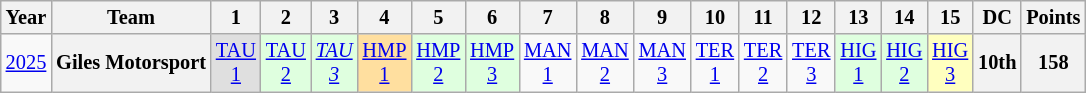<table class="wikitable" style="text-align:center; font-size:85%">
<tr>
<th>Year</th>
<th>Team</th>
<th>1</th>
<th>2</th>
<th>3</th>
<th>4</th>
<th>5</th>
<th>6</th>
<th>7</th>
<th>8</th>
<th>9</th>
<th>10</th>
<th>11</th>
<th>12</th>
<th>13</th>
<th>14</th>
<th>15</th>
<th>DC</th>
<th>Points</th>
</tr>
<tr>
<td><a href='#'>2025</a></td>
<th nowrap>Giles Motorsport</th>
<td style=background:#DFDFDF><a href='#'>TAU<br>1</a><br></td>
<td style=background:#dfffdf><a href='#'>TAU<br>2</a><br></td>
<td style=background:#dfffdf><em><a href='#'>TAU<br>3</a><br></em></td>
<td style=background:#ffdf9f><a href='#'>HMP<br>1</a><br></td>
<td style=background:#dfffdf><a href='#'>HMP<br>2</a><br></td>
<td style=background:#dfffdf><a href='#'>HMP<br>3</a><br></td>
<td><a href='#'>MAN<br>1</a></td>
<td><a href='#'>MAN<br>2</a></td>
<td><a href='#'>MAN<br>3</a></td>
<td><a href='#'>TER<br>1</a></td>
<td><a href='#'>TER<br>2</a></td>
<td><a href='#'>TER<br>3</a></td>
<td style=background:#dfffdf><a href='#'>HIG<br>1</a><br></td>
<td style=background:#dfffdf><a href='#'>HIG<br>2</a><br></td>
<td style=background:#FFFFBF><a href='#'>HIG<br>3</a><br></td>
<th>10th</th>
<th>158</th>
</tr>
</table>
